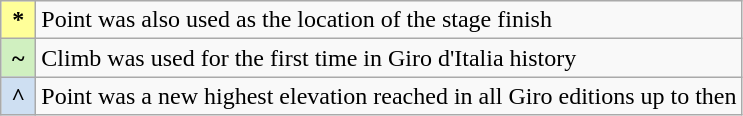<table class="wikitable plainrowheaders">
<tr>
<th scope="row" style="text-align:center; background:#FFFF99;">*</th>
<td>Point was also used as the location of the stage finish</td>
</tr>
<tr>
<th scope="row" style="text-align:center; background:#D0F0C0;">~</th>
<td>Climb was used for the first time in Giro d'Italia history</td>
</tr>
<tr>
<th scope="row" style="text-align:center; width:1em; background:#CEDFF2;">^</th>
<td>Point was a new highest elevation reached in all Giro editions up to then</td>
</tr>
</table>
